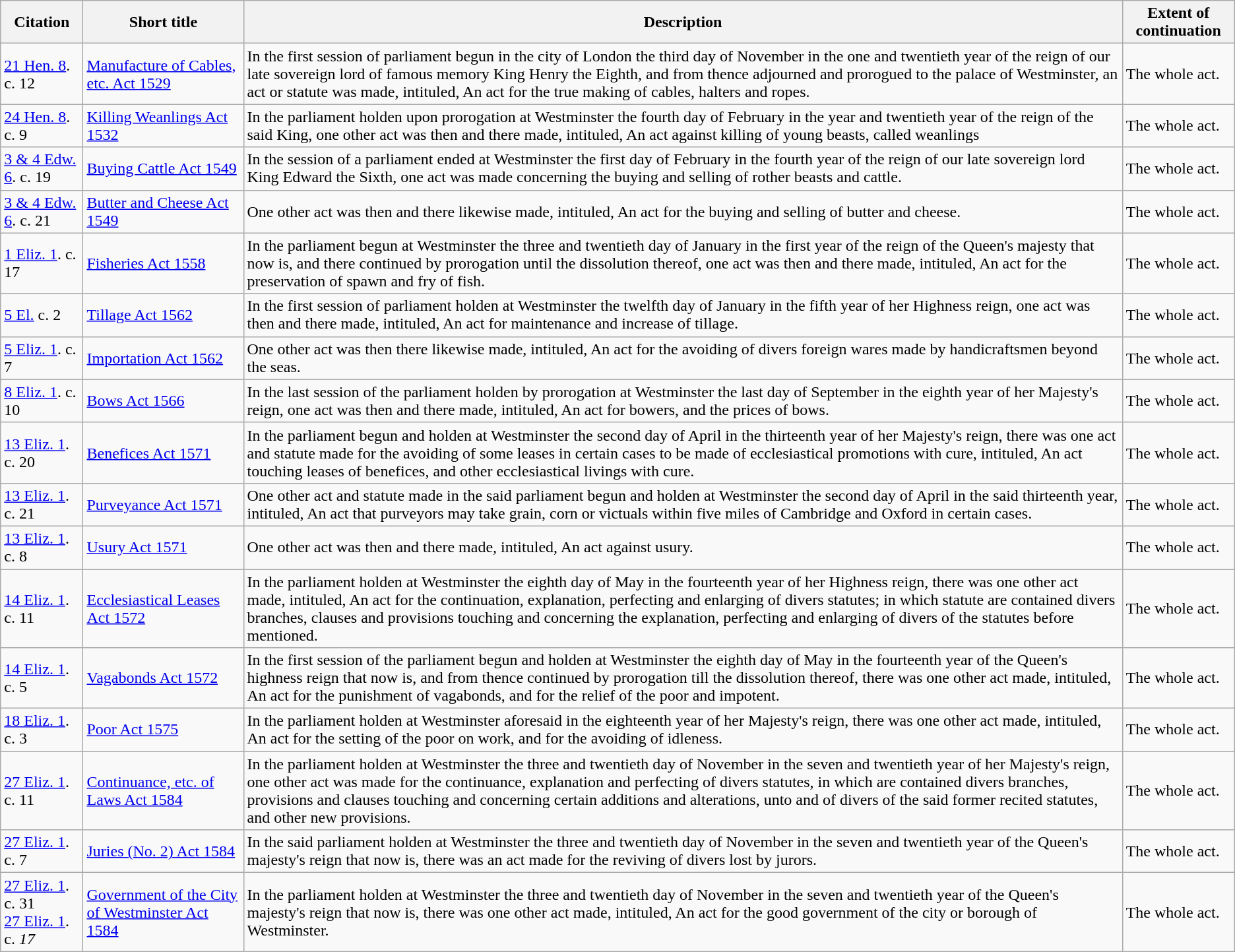<table class="wikitable">
<tr>
<th>Citation</th>
<th>Short title</th>
<th>Description</th>
<th>Extent of continuation</th>
</tr>
<tr>
<td><a href='#'>21 Hen. 8</a>. c. 12</td>
<td><a href='#'>Manufacture of Cables, etc. Act 1529</a></td>
<td>In the first session of parliament begun in the city of London the third day of November in the one and twentieth year of the reign of our late sovereign lord of famous memory King Henry the Eighth, and from thence adjourned and prorogued to the palace of Westminster, an act or statute was made, intituled, An act for the true making of cables, halters and ropes.</td>
<td>The whole act.</td>
</tr>
<tr>
<td><a href='#'>24 Hen. 8</a>. c. 9</td>
<td><a href='#'>Killing Weanlings Act 1532</a></td>
<td>In the parliament holden upon prorogation at Westminster the fourth day of February in the year and twentieth year of the reign of the said King, one other act was then and there made, intituled, An act against killing of young beasts, called weanlings</td>
<td>The whole act.</td>
</tr>
<tr>
<td><a href='#'>3 & 4 Edw. 6</a>. c. 19</td>
<td><a href='#'>Buying Cattle Act 1549</a></td>
<td>In the session of a parliament ended at Westminster the first day of February in the fourth year of the reign of our late sovereign lord King Edward the Sixth, one act was made concerning the buying and selling of rother beasts and cattle.</td>
<td>The whole act.</td>
</tr>
<tr>
<td><a href='#'>3 & 4 Edw. 6</a>. c. 21</td>
<td><a href='#'>Butter and Cheese Act 1549</a></td>
<td>One other act was then and there likewise made, intituled, An act for the buying and selling of butter and cheese.</td>
<td>The whole act.</td>
</tr>
<tr>
<td><a href='#'>1 Eliz. 1</a>.  c. 17</td>
<td><a href='#'>Fisheries Act 1558</a></td>
<td>In the parliament begun at Westminster the three and twentieth day of January in the first year of the reign of the Queen's majesty that now is, and there continued by prorogation until the dissolution thereof, one act was then and there made, intituled, An act for the preservation of spawn and fry of fish.</td>
<td>The whole act.</td>
</tr>
<tr>
<td><a href='#'>5 El.</a> c. 2</td>
<td><a href='#'>Tillage Act 1562</a></td>
<td>In the first session of parliament holden at Westminster the twelfth day of January in the fifth year of her Highness reign, one act was then and there made, intituled, An act for maintenance and increase of tillage.</td>
<td>The whole act.</td>
</tr>
<tr>
<td><a href='#'>5 Eliz. 1</a>.  c. 7</td>
<td><a href='#'>Importation Act 1562</a></td>
<td>One other act was then there likewise made, intituled, An act for the avoiding of divers foreign wares made by handicraftsmen beyond the seas.</td>
<td>The whole act.</td>
</tr>
<tr>
<td><a href='#'>8 Eliz. 1</a>.  c. 10</td>
<td><a href='#'>Bows Act 1566</a></td>
<td>In the last session of the parliament holden by prorogation at Westminster the last day of September in the eighth year of her Majesty's reign, one act was then and there made, intituled, An act for bowers, and the prices of bows.</td>
<td>The whole act.</td>
</tr>
<tr>
<td><a href='#'>13 Eliz. 1</a>.  c. 20</td>
<td><a href='#'>Benefices Act 1571</a></td>
<td>In the parliament begun and holden at Westminster the second day of April in the thirteenth year of her Majesty's reign, there was one act and statute made for the avoiding of some leases in certain cases to be made of ecclesiastical promotions with cure, intituled, An act touching leases of benefices, and other ecclesiastical livings with cure.</td>
<td>The whole act.</td>
</tr>
<tr>
<td><a href='#'>13 Eliz. 1</a>.  c. 21</td>
<td><a href='#'>Purveyance Act 1571</a></td>
<td>One other act and statute made in the said parliament begun and holden at Westminster the second day of April in the said thirteenth year, intituled, An act that purveyors may take grain, corn or victuals within five miles of Cambridge and Oxford in certain cases.</td>
<td>The whole act.</td>
</tr>
<tr>
<td><a href='#'>13 Eliz. 1</a>.  c. 8</td>
<td><a href='#'>Usury Act 1571</a></td>
<td>One other act was then and there made, intituled, An act against usury.</td>
<td>The whole act.</td>
</tr>
<tr>
<td><a href='#'>14 Eliz. 1</a>.  c. 11</td>
<td><a href='#'>Ecclesiastical Leases Act 1572</a></td>
<td>In the parliament holden at Westminster the eighth day of May in the fourteenth year of her Highness reign, there was one other act made, intituled, An act for the continuation, explanation, perfecting and enlarging of divers statutes; in which statute are contained divers branches, clauses and provisions touching and concerning the explanation, perfecting and enlarging of divers of the statutes before mentioned.</td>
<td>The whole act.</td>
</tr>
<tr>
<td><a href='#'>14 Eliz. 1</a>.  c. 5</td>
<td><a href='#'>Vagabonds Act 1572</a></td>
<td>In the first session of the parliament begun and holden at Westminster the eighth day of May in the fourteenth year of the Queen's highness reign that now is, and from thence continued by prorogation till the dissolution thereof, there was one other act made, intituled, An act for the punishment of vagabonds, and for the relief of the poor and impotent.</td>
<td>The whole act.</td>
</tr>
<tr>
<td><a href='#'>18 Eliz. 1</a>.  c. 3</td>
<td><a href='#'>Poor Act 1575</a></td>
<td>In the parliament holden at Westminster aforesaid in the eighteenth year of her Majesty's reign, there was one other act made, intituled, An act for the setting of the poor on work, and for the avoiding of idleness.</td>
<td>The whole act.</td>
</tr>
<tr>
<td><a href='#'>27 Eliz. 1</a>.  c. 11</td>
<td><a href='#'>Continuance, etc. of Laws Act 1584</a></td>
<td>In the parliament holden at Westminster the three and twentieth day of November in the seven and twentieth year of her Majesty's reign, one other act was made for the continuance, explanation and perfecting of divers statutes, in which are contained divers branches, provisions and clauses touching and concerning certain additions and alterations, unto and of divers of the said former recited statutes, and other new provisions.</td>
<td>The whole act.</td>
</tr>
<tr>
<td><a href='#'>27 Eliz. 1</a>.  c. 7</td>
<td><a href='#'>Juries (No. 2) Act 1584</a></td>
<td>In the said parliament holden at Westminster the three and twentieth day of November in the seven and twentieth year of the Queen's majesty's reign that now is, there was an act made for the reviving of divers lost by jurors.</td>
<td>The whole act.</td>
</tr>
<tr>
<td><a href='#'>27 Eliz. 1</a>.  c. 31<br><a href='#'>27 Eliz. 1</a>. c. <em>17</em></td>
<td><a href='#'>Government of the City of Westminster Act 1584</a></td>
<td>In the parliament holden at Westminster the three and twentieth day of November in the seven and twentieth year of the Queen's majesty's reign that now is, there was one other act made, intituled, An act for the good government of the city or borough of Westminster.</td>
<td>The whole act.</td>
</tr>
</table>
